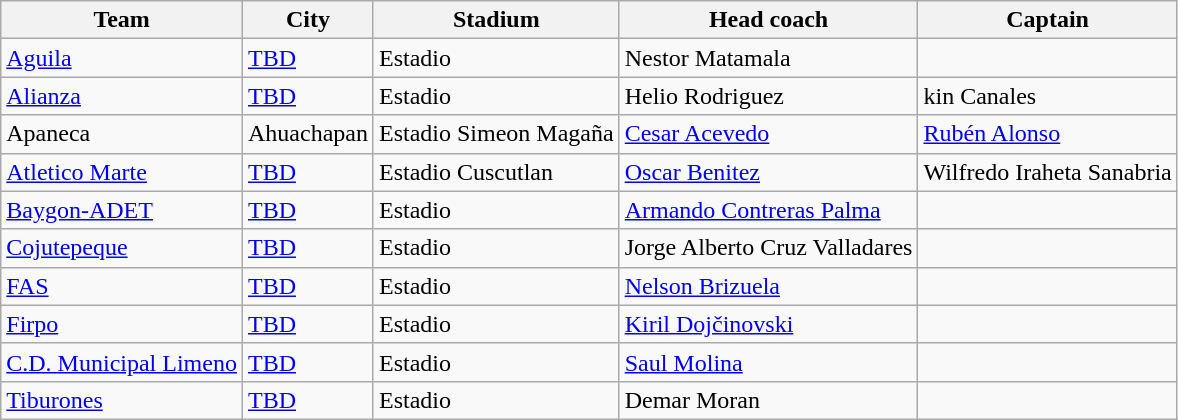<table class="wikitable">
<tr>
<th>Team</th>
<th>City</th>
<th>Stadium</th>
<th>Head coach</th>
<th>Captain</th>
</tr>
<tr>
<td><a href='#'>Aguila</a></td>
<td><a href='#'>TBD</a></td>
<td>Estadio</td>
<td> Nestor Matamala</td>
<td></td>
</tr>
<tr>
<td><a href='#'>Alianza</a></td>
<td><a href='#'>TBD</a></td>
<td>Estadio</td>
<td> Helio Rodriguez</td>
<td> kin Canales</td>
</tr>
<tr>
<td>Apaneca</td>
<td>Ahuachapan</td>
<td>Estadio Simeon Magaña</td>
<td> <a href='#'>Cesar Acevedo</a></td>
<td> <a href='#'>Rubén Alonso</a></td>
</tr>
<tr>
<td><a href='#'>Atletico Marte</a></td>
<td><a href='#'>TBD</a></td>
<td>Estadio Cuscutlan</td>
<td> <a href='#'>Oscar Benitez</a></td>
<td> Wilfredo Iraheta Sanabria</td>
</tr>
<tr>
<td><a href='#'>Baygon-ADET</a></td>
<td><a href='#'>TBD</a></td>
<td>Estadio</td>
<td> <a href='#'>Armando Contreras Palma</a></td>
<td></td>
</tr>
<tr>
<td><a href='#'>Cojutepeque</a></td>
<td><a href='#'>TBD</a></td>
<td>Estadio</td>
<td> Jorge Alberto Cruz Valladares</td>
<td></td>
</tr>
<tr>
<td><a href='#'>FAS</a></td>
<td><a href='#'>TBD</a></td>
<td>Estadio</td>
<td> <a href='#'>Nelson Brizuela</a></td>
<td></td>
</tr>
<tr>
<td><a href='#'>Firpo</a></td>
<td><a href='#'>TBD</a></td>
<td>Estadio</td>
<td>   <a href='#'>Kiril Dojčinovski</a></td>
<td></td>
</tr>
<tr>
<td><a href='#'>C.D. Municipal Limeno</a></td>
<td><a href='#'>TBD</a></td>
<td>Estadio</td>
<td> <a href='#'>Saul Molina</a></td>
<td></td>
</tr>
<tr>
<td><a href='#'>Tiburones</a></td>
<td><a href='#'>TBD</a></td>
<td>Estadio</td>
<td> Demar Moran</td>
<td></td>
</tr>
</table>
